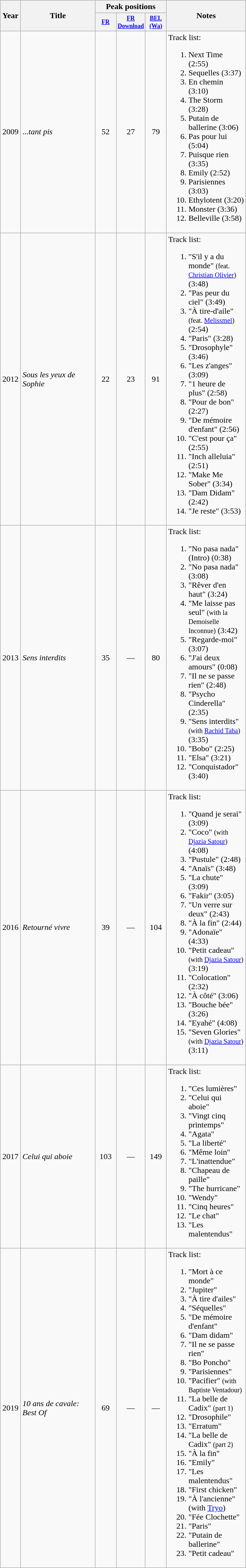<table class="wikitable">
<tr>
<th rowspan="2" width="33">Year</th>
<th rowspan="2" width="140">Title</th>
<th colspan="3">Peak positions</th>
<th rowspan="2" width="150">Notes</th>
</tr>
<tr>
<th style="width:3em;font-size:75%"><a href='#'>FR</a></th>
<th style="width:3em;font-size:75%"><a href='#'>FR</a> <a href='#'>Download</a></th>
<th style="width:3em;font-size:75%"><a href='#'>BEL<br>(Wa)</a></th>
</tr>
<tr>
<td align="center">2009</td>
<td><em>...tant pis</em></td>
<td align="center">52</td>
<td align="center">27</td>
<td align="center">79</td>
<td>Track list:<br><ol><li>Next Time (2:55)</li><li>Sequelles (3:37)</li><li>En chemin (3:10)</li><li>The Storm (3:28)</li><li>Putain de ballerine (3:06)</li><li>Pas pour lui (5:04)</li><li>Puisque rien (3:35)</li><li>Emily (2:52)</li><li>Parisiennes (3:03)</li><li>Ethylotent (3:20)</li><li>Monster (3:36)</li><li>Belleville (3:58)</li></ol></td>
</tr>
<tr>
<td align="center">2012</td>
<td><em>Sous les yeux de Sophie</em></td>
<td align="center">22</td>
<td align="center">23</td>
<td align="center">91</td>
<td>Track list:<br><ol><li>"S'il y a du monde" <small>(feat. <a href='#'>Christian Olivier</a>)</small> (3:48)</li><li>"Pas peur du ciel" (3:49)</li><li>"À tire-d'aile" <small>(feat. <a href='#'>Melissmel</a>)</small> (2:54)</li><li>"Paris" (3:28)</li><li>"Drosophyle" (3:46)</li><li>"Les z'anges" (3:09)</li><li>"1 heure de plus" (2:58)</li><li>"Pour de bon" (2:27)</li><li>"De mémoire d'enfant" (2:56)</li><li>"C'est pour ça" (2:55)</li><li>"Inch alleluia" (2:51)</li><li>"Make Me Sober" (3:34)</li><li>"Dam Didam" (2:42)</li><li>"Je reste" (3:53)</li></ol></td>
</tr>
<tr>
<td align="center">2013</td>
<td><em>Sens interdits</em></td>
<td align="center">35</td>
<td align="center">—</td>
<td align="center">80</td>
<td>Track list:<br><ol><li>"No pasa nada" (Intro) (0:38)</li><li>"No pasa nada" (3:08)</li><li>"Rêver d'en haut" (3:24)</li><li>"Me laisse pas seul" <small>(with la Demoiselle Inconnue)</small> (3:42)</li><li>"Regarde-moi" (3:07)</li><li>"J'ai deux amours" (0:08)</li><li>"Il ne se passe rien" (2:48)</li><li>"Psycho Cinderella" (2:35)</li><li>"Sens interdits" <small>(with <a href='#'>Rachid Taha</a>)</small> (3:35)</li><li>"Bobo" (2:25)</li><li>"Elsa" (3:21)</li><li>"Conquistador" (3:40)</li></ol></td>
</tr>
<tr>
<td align="center">2016</td>
<td><em>Retourné vivre</em></td>
<td align="center">39</td>
<td align="center">—</td>
<td align="center">104</td>
<td>Track list:<br><ol><li>"Quand je serai" (3:09)</li><li>"Coco" <small>(with <a href='#'>Djazia Satour</a>)</small> (4:08)</li><li>"Pustule" (2:48)</li><li>"Anaïs" (3:48)</li><li>"La chute" (3:09)</li><li>"Fakir" (3:05)</li><li>"Un verre sur deux" (2:43)</li><li>"À la fin" (2:44)</li><li>"Adonaïe" (4:33)</li><li>"Petit cadeau" <small>(with <a href='#'>Djazia Satour</a>)</small> (3:19)</li><li>"Colocation" (2:32)</li><li>"À côté" (3:06)</li><li>"Bouche bée" (3:26)</li><li>"Eyahé" (4:08)</li><li>"Seven Glories" <small>(with <a href='#'>Djazia Satour</a>)</small> (3:11)</li></ol></td>
</tr>
<tr>
<td align="center">2017</td>
<td><em>Celui qui aboie</em></td>
<td align="center">103<br></td>
<td align="center">—</td>
<td align="center">149</td>
<td>Track list:<br><ol><li>"Ces lumières"</li><li>"Celui qui aboie"</li><li>"Vingt cinq printemps"</li><li>"Agata"</li><li>"La liberté"</li><li>"Même loin"</li><li>"L'inattendue"</li><li>"Chapeau de paille"</li><li>"The hurricane"</li><li>"Wendy"</li><li>"Cinq heures"</li><li>"Le chat"</li><li>"Les malentendus"</li></ol></td>
</tr>
<tr>
<td align="center">2019</td>
<td><em>10 ans de cavale: Best Of</em></td>
<td align="center">69<br></td>
<td align="center">—</td>
<td align="center">—</td>
<td>Track list:<br><ol><li>"Mort à ce monde"</li><li>"Jupiter"</li><li>"À tire d'ailes"</li><li>"Séquelles"</li><li>"De mémoire d'enfant"</li><li>"Dam didam"</li><li>"Il ne se passe rien"</li><li>"Bo Poncho"</li><li>"Parisiennes"</li><li>"Pacifier" <small>(with Baptiste Ventadour)</small></li><li>"La belle de Cadix" <small>(part 1)</small></li><li>"Drosophile"</li><li>"Erratum"</li><li>"La belle de Cadix" <small>(part 2)</small></li><li>"À la fin"</li><li>"Emily"</li><li>"Les malentendus"</li><li>"First chicken"</li><li>"À l'ancienne" (with <a href='#'>Tryo</a>)</li><li>"Fée Clochette"</li><li>"Paris"</li><li>"Putain de ballerine"</li><li>"Petit cadeau"</li></ol></td>
</tr>
</table>
